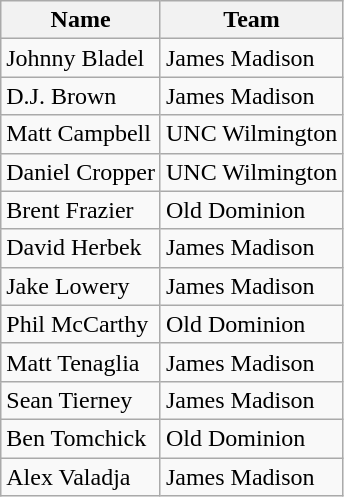<table class=wikitable>
<tr>
<th>Name</th>
<th>Team</th>
</tr>
<tr>
<td>Johnny Bladel</td>
<td>James Madison</td>
</tr>
<tr>
<td>D.J. Brown</td>
<td>James Madison</td>
</tr>
<tr>
<td>Matt Campbell</td>
<td>UNC Wilmington</td>
</tr>
<tr>
<td>Daniel Cropper</td>
<td>UNC Wilmington</td>
</tr>
<tr>
<td>Brent Frazier</td>
<td>Old Dominion</td>
</tr>
<tr>
<td>David Herbek</td>
<td>James Madison</td>
</tr>
<tr>
<td>Jake Lowery</td>
<td>James Madison</td>
</tr>
<tr>
<td>Phil McCarthy</td>
<td>Old Dominion</td>
</tr>
<tr>
<td>Matt Tenaglia</td>
<td>James Madison</td>
</tr>
<tr>
<td>Sean Tierney</td>
<td>James Madison</td>
</tr>
<tr>
<td>Ben Tomchick</td>
<td>Old Dominion</td>
</tr>
<tr>
<td>Alex Valadja</td>
<td>James Madison</td>
</tr>
</table>
